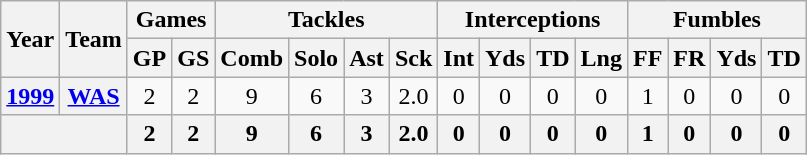<table class="wikitable" style="text-align:center">
<tr>
<th rowspan="2">Year</th>
<th rowspan="2">Team</th>
<th colspan="2">Games</th>
<th colspan="4">Tackles</th>
<th colspan="4">Interceptions</th>
<th colspan="4">Fumbles</th>
</tr>
<tr>
<th>GP</th>
<th>GS</th>
<th>Comb</th>
<th>Solo</th>
<th>Ast</th>
<th>Sck</th>
<th>Int</th>
<th>Yds</th>
<th>TD</th>
<th>Lng</th>
<th>FF</th>
<th>FR</th>
<th>Yds</th>
<th>TD</th>
</tr>
<tr>
<th><a href='#'>1999</a></th>
<th><a href='#'>WAS</a></th>
<td>2</td>
<td>2</td>
<td>9</td>
<td>6</td>
<td>3</td>
<td>2.0</td>
<td>0</td>
<td>0</td>
<td>0</td>
<td>0</td>
<td>1</td>
<td>0</td>
<td>0</td>
<td>0</td>
</tr>
<tr>
<th colspan="2"></th>
<th>2</th>
<th>2</th>
<th>9</th>
<th>6</th>
<th>3</th>
<th>2.0</th>
<th>0</th>
<th>0</th>
<th>0</th>
<th>0</th>
<th>1</th>
<th>0</th>
<th>0</th>
<th>0</th>
</tr>
</table>
